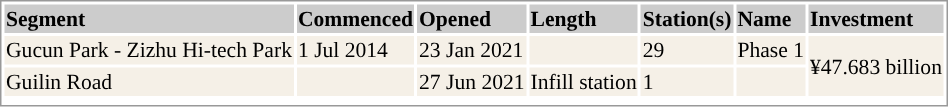<table border=0 style="border:1px solid #999;background-color:white;text-align:left;font-size:90%" class="mw-collapsible">
<tr bgcolor=#cccccc>
<th>Segment</th>
<th>Commenced</th>
<th>Opened</th>
<th>Length</th>
<th>Station(s)</th>
<th>Name</th>
<th>Investment</th>
</tr>
<tr bgcolor=#f5f0e7>
<td style="text-align: left;">Gucun Park - Zizhu Hi-tech Park</td>
<td>1 Jul 2014</td>
<td>23 Jan 2021</td>
<td></td>
<td>29</td>
<td style="text-align: left;">Phase 1</td>
<td rowspan="2">¥47.683 billion</td>
</tr>
<tr bgcolor=#f5f0e7>
<td style="text-align: left;">Guilin Road</td>
<td></td>
<td>27 Jun 2021</td>
<td>Infill station</td>
<td>1</td>
<td style="text-align: left;"></td>
</tr>
<tr style="background:#">
<td colspan = "7"></onlyinclude></td>
</tr>
</table>
